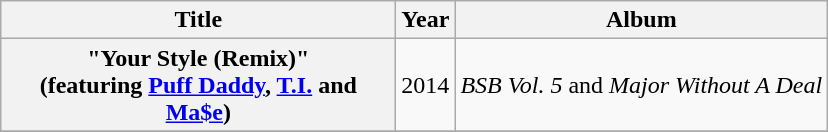<table class="wikitable plainrowheaders" style="text-align:center;">
<tr>
<th scope="col" style="width:16em;">Title</th>
<th scope="col">Year</th>
<th scope="col">Album</th>
</tr>
<tr>
<th scope="row">"Your Style (Remix)"<br><span>(featuring <a href='#'>Puff Daddy</a>, <a href='#'>T.I.</a> and <a href='#'>Ma$e</a>)</span></th>
<td rowspan="1">2014</td>
<td rowspan="1"><em>BSB Vol. 5</em> and <em>Major Without A Deal</em></td>
</tr>
<tr>
</tr>
</table>
